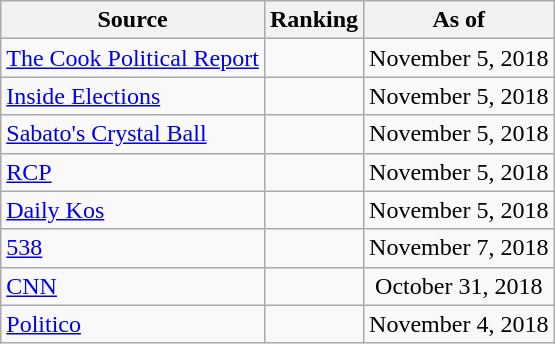<table class="wikitable" style="text-align:center">
<tr>
<th>Source</th>
<th>Ranking</th>
<th>As of</th>
</tr>
<tr>
<td align=left><a href='#'>The Cook Political Report</a></td>
<td></td>
<td>November 5, 2018</td>
</tr>
<tr>
<td align=left><a href='#'>Inside Elections</a></td>
<td></td>
<td>November 5, 2018</td>
</tr>
<tr>
<td align=left><a href='#'>Sabato's Crystal Ball</a></td>
<td></td>
<td>November 5, 2018</td>
</tr>
<tr>
<td align="left"><a href='#'>RCP</a></td>
<td></td>
<td>November 5, 2018</td>
</tr>
<tr>
<td align="left"><a href='#'>Daily Kos</a></td>
<td></td>
<td>November 5, 2018</td>
</tr>
<tr>
<td align="left"><a href='#'>538</a></td>
<td></td>
<td>November 7, 2018</td>
</tr>
<tr>
<td align="left"><a href='#'>CNN</a></td>
<td></td>
<td>October 31, 2018</td>
</tr>
<tr>
<td align="left"><a href='#'>Politico</a></td>
<td></td>
<td>November 4, 2018</td>
</tr>
</table>
